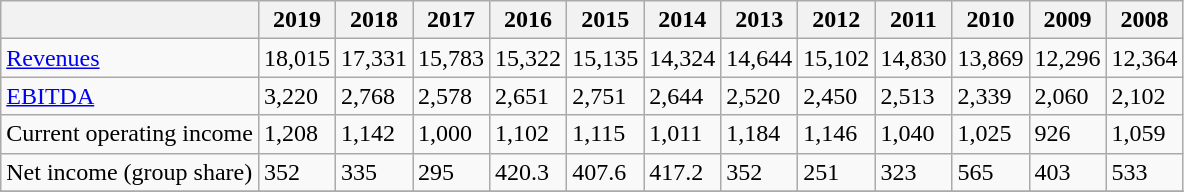<table class="wikitable">
<tr>
<th></th>
<th>2019</th>
<th>2018</th>
<th>2017</th>
<th>2016</th>
<th>2015</th>
<th>2014</th>
<th>2013</th>
<th>2012</th>
<th>2011</th>
<th>2010</th>
<th>2009</th>
<th>2008</th>
</tr>
<tr>
<td><a href='#'>Revenues</a></td>
<td>18,015</td>
<td>17,331</td>
<td>15,783</td>
<td>15,322</td>
<td>15,135</td>
<td>14,324</td>
<td>14,644</td>
<td>15,102</td>
<td>14,830</td>
<td>13,869</td>
<td>12,296</td>
<td>12,364</td>
</tr>
<tr>
<td><a href='#'>EBITDA</a></td>
<td>3,220</td>
<td>2,768</td>
<td>2,578</td>
<td>2,651</td>
<td>2,751</td>
<td>2,644</td>
<td>2,520</td>
<td>2,450</td>
<td>2,513</td>
<td>2,339</td>
<td>2,060</td>
<td>2,102</td>
</tr>
<tr>
<td>Current operating income</td>
<td>1,208</td>
<td>1,142</td>
<td>1,000</td>
<td>1,102</td>
<td>1,115</td>
<td>1,011</td>
<td>1,184</td>
<td>1,146</td>
<td>1,040</td>
<td>1,025</td>
<td>926</td>
<td>1,059</td>
</tr>
<tr>
<td>Net income (group share)</td>
<td>352</td>
<td>335</td>
<td>295</td>
<td>420.3</td>
<td>407.6</td>
<td>417.2</td>
<td>352</td>
<td>251</td>
<td>323</td>
<td>565</td>
<td>403</td>
<td>533</td>
</tr>
<tr>
</tr>
</table>
